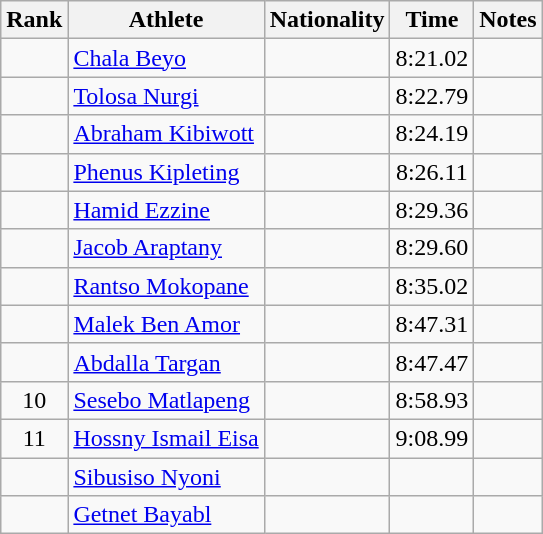<table class="wikitable sortable" style="text-align:center">
<tr>
<th>Rank</th>
<th>Athlete</th>
<th>Nationality</th>
<th>Time</th>
<th>Notes</th>
</tr>
<tr>
<td></td>
<td align="left"><a href='#'>Chala Beyo</a></td>
<td align=left></td>
<td>8:21.02</td>
<td></td>
</tr>
<tr>
<td></td>
<td align="left"><a href='#'>Tolosa Nurgi</a></td>
<td align=left></td>
<td>8:22.79</td>
<td></td>
</tr>
<tr>
<td></td>
<td align="left"><a href='#'>Abraham Kibiwott</a></td>
<td align=left></td>
<td>8:24.19</td>
<td></td>
</tr>
<tr>
<td></td>
<td align="left"><a href='#'>Phenus Kipleting</a></td>
<td align=left></td>
<td>8:26.11</td>
<td></td>
</tr>
<tr>
<td></td>
<td align="left"><a href='#'>Hamid Ezzine</a></td>
<td align=left></td>
<td>8:29.36</td>
<td></td>
</tr>
<tr>
<td></td>
<td align="left"><a href='#'>Jacob Araptany</a></td>
<td align=left></td>
<td>8:29.60</td>
<td></td>
</tr>
<tr>
<td></td>
<td align="left"><a href='#'>Rantso Mokopane</a></td>
<td align=left></td>
<td>8:35.02</td>
<td></td>
</tr>
<tr>
<td></td>
<td align="left"><a href='#'>Malek Ben Amor</a></td>
<td align=left></td>
<td>8:47.31</td>
<td></td>
</tr>
<tr>
<td></td>
<td align="left"><a href='#'>Abdalla Targan</a></td>
<td align=left></td>
<td>8:47.47</td>
<td></td>
</tr>
<tr>
<td>10</td>
<td align="left"><a href='#'>Sesebo Matlapeng</a></td>
<td align=left></td>
<td>8:58.93</td>
<td></td>
</tr>
<tr>
<td>11</td>
<td align="left"><a href='#'>Hossny Ismail Eisa</a></td>
<td align=left></td>
<td>9:08.99</td>
<td></td>
</tr>
<tr>
<td></td>
<td align=left><a href='#'>Sibusiso Nyoni</a></td>
<td align=left></td>
<td></td>
<td></td>
</tr>
<tr>
<td></td>
<td align=left><a href='#'>Getnet Bayabl</a></td>
<td align=left></td>
<td></td>
<td></td>
</tr>
</table>
